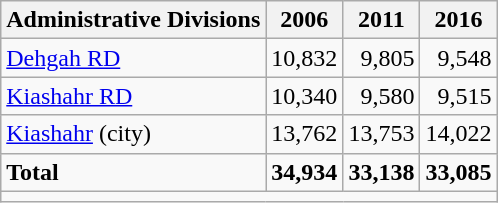<table class="wikitable">
<tr>
<th>Administrative Divisions</th>
<th>2006</th>
<th>2011</th>
<th>2016</th>
</tr>
<tr>
<td><a href='#'>Dehgah RD</a></td>
<td style="text-align: right;">10,832</td>
<td style="text-align: right;">9,805</td>
<td style="text-align: right;">9,548</td>
</tr>
<tr>
<td><a href='#'>Kiashahr RD</a></td>
<td style="text-align: right;">10,340</td>
<td style="text-align: right;">9,580</td>
<td style="text-align: right;">9,515</td>
</tr>
<tr>
<td><a href='#'>Kiashahr</a> (city)</td>
<td style="text-align: right;">13,762</td>
<td style="text-align: right;">13,753</td>
<td style="text-align: right;">14,022</td>
</tr>
<tr>
<td><strong>Total</strong></td>
<td style="text-align: right;"><strong>34,934</strong></td>
<td style="text-align: right;"><strong>33,138</strong></td>
<td style="text-align: right;"><strong>33,085</strong></td>
</tr>
<tr>
<td colspan=4></td>
</tr>
</table>
